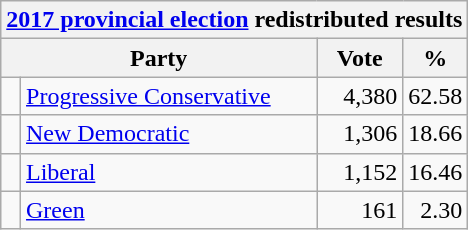<table class="wikitable">
<tr>
<th colspan="4"><a href='#'>2017 provincial election</a> redistributed results</th>
</tr>
<tr>
<th bgcolor="#DDDDFF" width="130px" colspan="2">Party</th>
<th bgcolor="#DDDDFF" width="50px">Vote</th>
<th bgcolor="#DDDDFF" width="30px">%</th>
</tr>
<tr>
<td> </td>
<td><a href='#'>Progressive Conservative</a></td>
<td align=right>4,380</td>
<td align=right>62.58</td>
</tr>
<tr>
<td> </td>
<td><a href='#'>New Democratic</a></td>
<td align=right>1,306</td>
<td align=right>18.66</td>
</tr>
<tr>
<td> </td>
<td><a href='#'>Liberal</a></td>
<td align=right>1,152</td>
<td align=right>16.46</td>
</tr>
<tr>
<td> </td>
<td><a href='#'>Green</a></td>
<td align=right>161</td>
<td align=right>2.30</td>
</tr>
</table>
